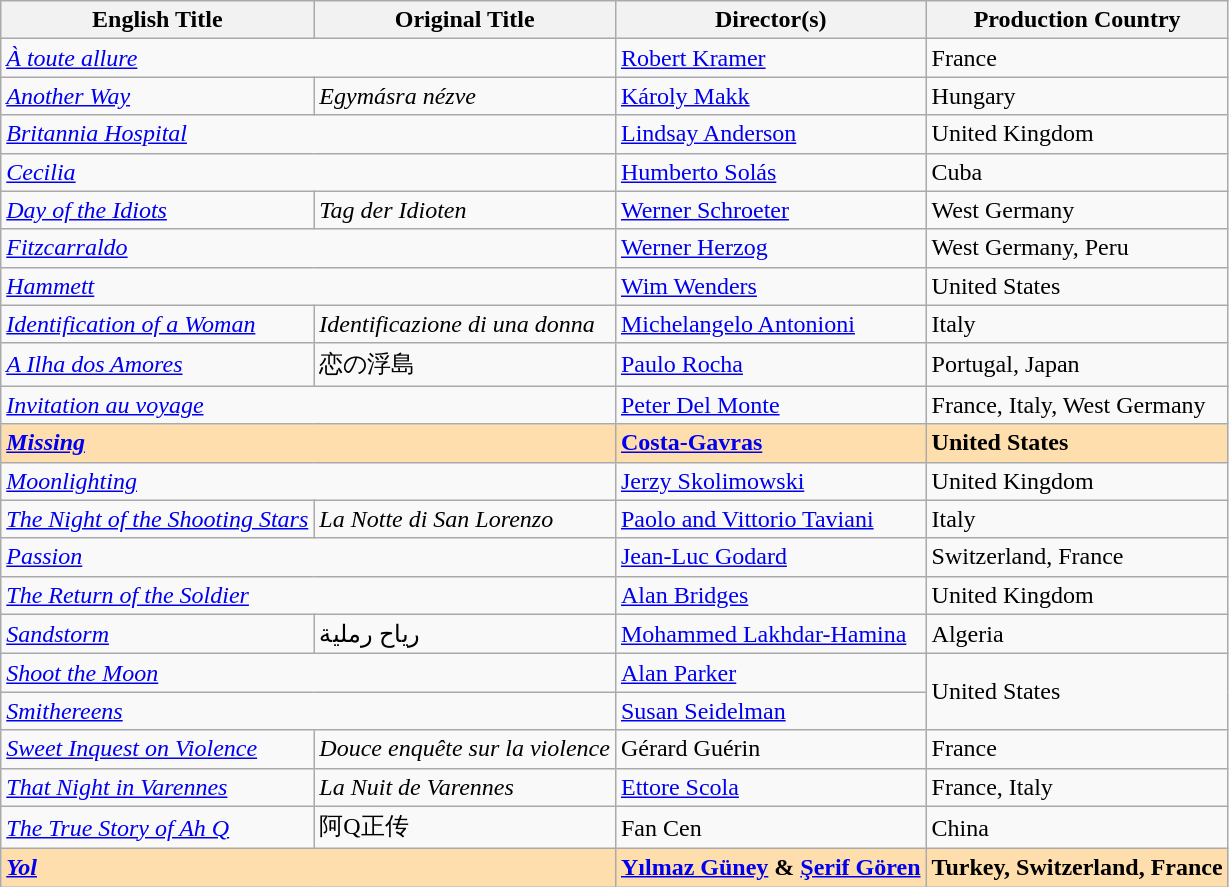<table class="wikitable">
<tr>
<th>English Title</th>
<th>Original Title</th>
<th>Director(s)</th>
<th>Production Country</th>
</tr>
<tr>
<td colspan="2"><em><a href='#'>À toute allure</a></em></td>
<td><a href='#'>Robert Kramer</a></td>
<td>France</td>
</tr>
<tr>
<td><em><a href='#'>Another Way</a></em></td>
<td><em>Egymásra nézve</em></td>
<td><a href='#'>Károly Makk</a></td>
<td>Hungary</td>
</tr>
<tr>
<td colspan="2"><em><a href='#'>Britannia Hospital</a></em></td>
<td><a href='#'>Lindsay Anderson</a></td>
<td>United Kingdom</td>
</tr>
<tr>
<td colspan="2"><em><a href='#'>Cecilia</a></em></td>
<td><a href='#'>Humberto Solás</a></td>
<td>Cuba</td>
</tr>
<tr>
<td><em><a href='#'>Day of the Idiots</a></em></td>
<td><em>Tag der Idioten</em></td>
<td><a href='#'>Werner Schroeter</a></td>
<td>West Germany</td>
</tr>
<tr>
<td colspan="2"><em><a href='#'>Fitzcarraldo</a></em></td>
<td><a href='#'>Werner Herzog</a></td>
<td>West Germany, Peru</td>
</tr>
<tr>
<td colspan="2"><em><a href='#'>Hammett</a></em></td>
<td><a href='#'>Wim Wenders</a></td>
<td>United States</td>
</tr>
<tr>
<td><em><a href='#'>Identification of a Woman</a></em></td>
<td><em>Identificazione di una donna</em></td>
<td><a href='#'>Michelangelo Antonioni</a></td>
<td>Italy</td>
</tr>
<tr>
<td><em><a href='#'>A Ilha dos Amores</a></em></td>
<td>恋の浮島</td>
<td><a href='#'>Paulo Rocha</a></td>
<td>Portugal, Japan</td>
</tr>
<tr>
<td colspan="2"><em><a href='#'>Invitation au voyage</a></em></td>
<td><a href='#'>Peter Del Monte</a></td>
<td>France, Italy, West Germany</td>
</tr>
<tr style="background:#FFDEAD;">
<td colspan="2"><strong><em><a href='#'>Missing</a></em></strong></td>
<td><strong><a href='#'>Costa-Gavras</a></strong></td>
<td><strong>United States</strong></td>
</tr>
<tr>
<td colspan="2"><em><a href='#'>Moonlighting</a></em></td>
<td><a href='#'>Jerzy Skolimowski</a></td>
<td>United Kingdom</td>
</tr>
<tr>
<td><em><a href='#'>The Night of the Shooting Stars</a></em></td>
<td><em>La Notte di San Lorenzo</em></td>
<td><a href='#'>Paolo and Vittorio Taviani</a></td>
<td>Italy</td>
</tr>
<tr>
<td colspan="2"><em><a href='#'>Passion</a></em></td>
<td><a href='#'>Jean-Luc Godard</a></td>
<td>Switzerland, France</td>
</tr>
<tr>
<td colspan="2"><em><a href='#'>The Return of the Soldier</a></em></td>
<td><a href='#'>Alan Bridges</a></td>
<td>United Kingdom</td>
</tr>
<tr>
<td><em><a href='#'>Sandstorm</a></em></td>
<td>رياح رملية</td>
<td><a href='#'>Mohammed Lakhdar-Hamina</a></td>
<td>Algeria</td>
</tr>
<tr>
<td colspan="2"><em><a href='#'>Shoot the Moon</a></em></td>
<td><a href='#'>Alan Parker</a></td>
<td rowspan="2">United States</td>
</tr>
<tr>
<td colspan="2"><em><a href='#'>Smithereens</a></em></td>
<td><a href='#'>Susan Seidelman</a></td>
</tr>
<tr>
<td><em><a href='#'>Sweet Inquest on Violence</a></em></td>
<td><em>Douce enquête sur la violence</em></td>
<td>Gérard Guérin</td>
<td>France</td>
</tr>
<tr>
<td><em><a href='#'>That Night in Varennes</a></em></td>
<td><em>La Nuit de Varennes</em></td>
<td><a href='#'>Ettore Scola</a></td>
<td>France, Italy</td>
</tr>
<tr>
<td><em><a href='#'>The True Story of Ah Q</a></em></td>
<td>阿Q正传</td>
<td>Fan Cen</td>
<td>China</td>
</tr>
<tr style="background:#FFDEAD;">
<td colspan="2"><em><a href='#'><strong>Yol</strong></a></em></td>
<td><strong><a href='#'>Yılmaz Güney</a> & <a href='#'>Şerif Gören</a></strong></td>
<td><strong>Turkey, Switzerland, France</strong></td>
</tr>
</table>
